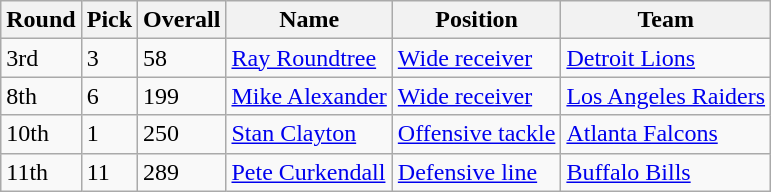<table class="wikitable">
<tr>
<th>Round</th>
<th>Pick</th>
<th>Overall</th>
<th>Name</th>
<th>Position</th>
<th>Team</th>
</tr>
<tr>
<td>3rd</td>
<td>3</td>
<td>58</td>
<td><a href='#'>Ray Roundtree</a></td>
<td><a href='#'>Wide receiver</a></td>
<td><a href='#'>Detroit Lions</a></td>
</tr>
<tr>
<td>8th</td>
<td>6</td>
<td>199</td>
<td><a href='#'>Mike Alexander</a></td>
<td><a href='#'>Wide receiver</a></td>
<td><a href='#'>Los Angeles Raiders</a></td>
</tr>
<tr>
<td>10th</td>
<td>1</td>
<td>250</td>
<td><a href='#'>Stan Clayton</a></td>
<td><a href='#'>Offensive tackle</a></td>
<td><a href='#'>Atlanta Falcons</a></td>
</tr>
<tr>
<td>11th</td>
<td>11</td>
<td>289</td>
<td><a href='#'>Pete Curkendall</a></td>
<td><a href='#'>Defensive line</a></td>
<td><a href='#'>Buffalo Bills</a></td>
</tr>
</table>
